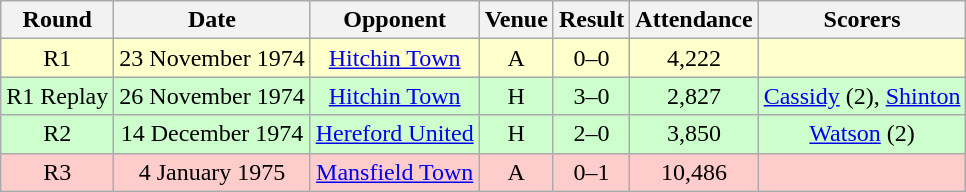<table class="wikitable" style="font-size:100%; text-align:center">
<tr>
<th>Round</th>
<th>Date</th>
<th>Opponent</th>
<th>Venue</th>
<th>Result</th>
<th>Attendance</th>
<th>Scorers</th>
</tr>
<tr style="background-color: #FFFFCC;">
<td>R1</td>
<td>23 November 1974</td>
<td><a href='#'>Hitchin Town</a></td>
<td>A</td>
<td>0–0</td>
<td>4,222</td>
<td></td>
</tr>
<tr style="background-color: #CCFFCC;">
<td>R1 Replay</td>
<td>26 November 1974</td>
<td><a href='#'>Hitchin Town</a></td>
<td>H</td>
<td>3–0</td>
<td>2,827</td>
<td><a href='#'>Cassidy</a> (2), <a href='#'>Shinton</a></td>
</tr>
<tr style="background-color: #CCFFCC;">
<td>R2</td>
<td>14 December 1974</td>
<td><a href='#'>Hereford United</a></td>
<td>H</td>
<td>2–0</td>
<td>3,850</td>
<td><a href='#'>Watson</a> (2)</td>
</tr>
<tr style="background-color: #FFCCCC;">
<td>R3</td>
<td>4 January 1975</td>
<td><a href='#'>Mansfield Town</a></td>
<td>A</td>
<td>0–1</td>
<td>10,486</td>
<td></td>
</tr>
</table>
